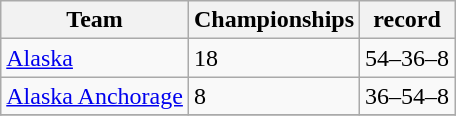<table class="wikitable">
<tr>
<th>Team</th>
<th>Championships</th>
<th>record</th>
</tr>
<tr>
<td><a href='#'>Alaska</a></td>
<td>18</td>
<td>54–36–8</td>
</tr>
<tr>
<td><a href='#'>Alaska Anchorage</a></td>
<td>8</td>
<td>36–54–8</td>
</tr>
<tr>
</tr>
</table>
